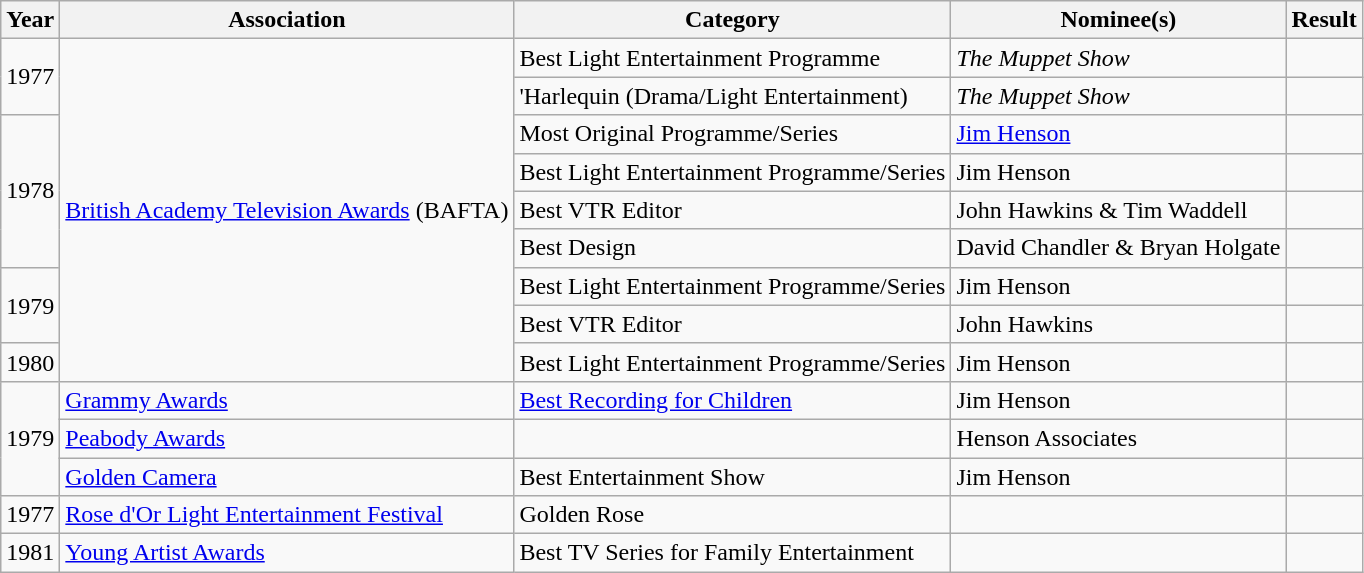<table class="wikitable sortable">
<tr>
<th>Year</th>
<th>Association</th>
<th>Category</th>
<th>Nominee(s)</th>
<th>Result</th>
</tr>
<tr>
<td rowspan=2>1977</td>
<td rowspan=9><a href='#'>British Academy Television Awards</a> (BAFTA)</td>
<td>Best Light Entertainment Programme</td>
<td><em>The Muppet Show</em></td>
<td></td>
</tr>
<tr>
<td>'Harlequin (Drama/Light Entertainment)</td>
<td><em>The Muppet Show</em></td>
<td></td>
</tr>
<tr>
<td rowspan=4>1978</td>
<td>Most Original Programme/Series</td>
<td><a href='#'>Jim Henson</a></td>
<td></td>
</tr>
<tr>
<td>Best Light Entertainment Programme/Series</td>
<td>Jim Henson</td>
<td></td>
</tr>
<tr>
<td>Best VTR Editor</td>
<td>John Hawkins & Tim Waddell</td>
<td></td>
</tr>
<tr>
<td>Best Design</td>
<td>David Chandler & Bryan Holgate</td>
<td></td>
</tr>
<tr>
<td rowspan=2>1979</td>
<td>Best Light Entertainment Programme/Series</td>
<td>Jim Henson</td>
<td></td>
</tr>
<tr>
<td>Best VTR Editor</td>
<td>John Hawkins</td>
<td></td>
</tr>
<tr>
<td>1980</td>
<td>Best Light Entertainment Programme/Series</td>
<td>Jim Henson</td>
<td></td>
</tr>
<tr>
<td rowspan=3>1979</td>
<td><a href='#'>Grammy Awards</a></td>
<td><a href='#'>Best Recording for Children</a></td>
<td>Jim Henson</td>
<td></td>
</tr>
<tr>
<td><a href='#'>Peabody Awards</a></td>
<td></td>
<td>Henson Associates</td>
<td></td>
</tr>
<tr>
<td><a href='#'>Golden Camera</a></td>
<td>Best Entertainment Show</td>
<td>Jim Henson</td>
<td></td>
</tr>
<tr>
<td>1977</td>
<td><a href='#'>Rose d'Or Light Entertainment Festival</a></td>
<td>Golden Rose</td>
<td></td>
<td></td>
</tr>
<tr>
<td>1981</td>
<td><a href='#'>Young Artist Awards</a></td>
<td>Best TV Series for Family Entertainment</td>
<td></td>
<td></td>
</tr>
</table>
